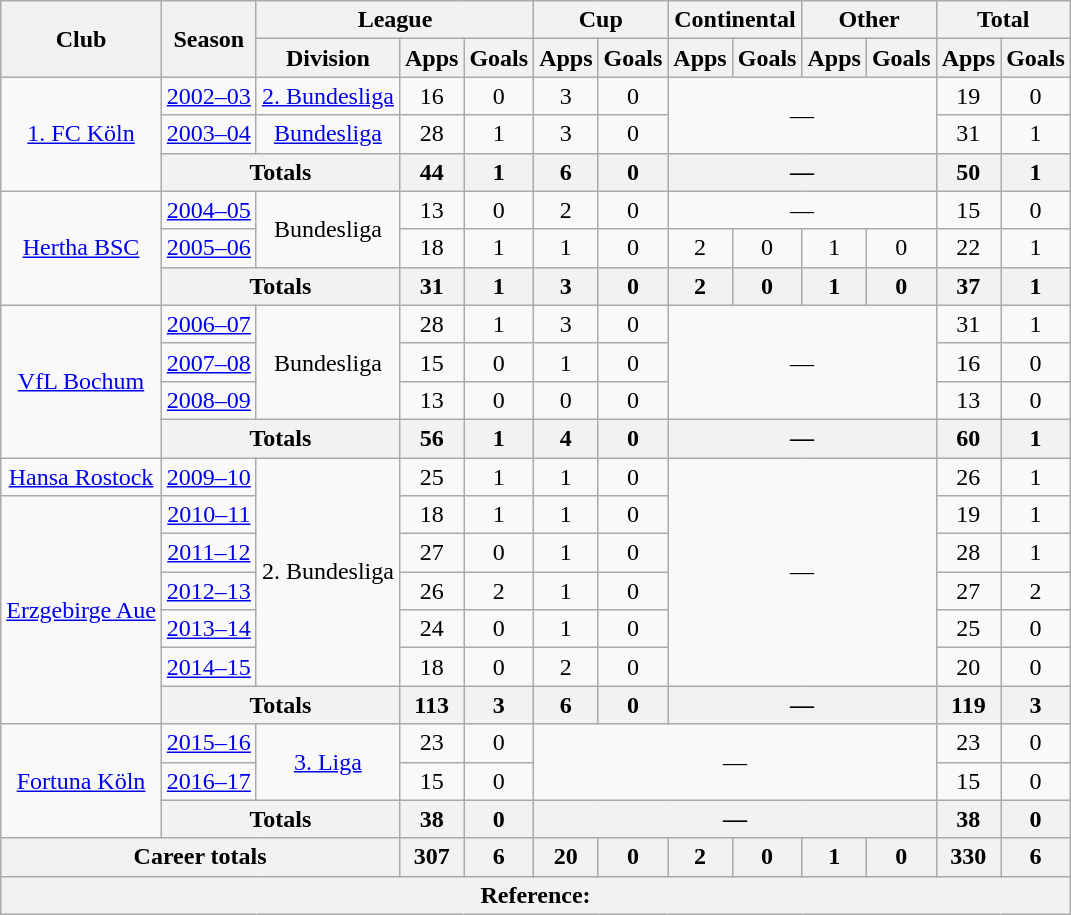<table class="wikitable" Style="text-align: center">
<tr>
<th rowspan="2">Club</th>
<th rowspan="2">Season</th>
<th colspan="3">League</th>
<th colspan="2">Cup</th>
<th colspan="2">Continental</th>
<th colspan="2">Other</th>
<th colspan="2">Total</th>
</tr>
<tr>
<th>Division</th>
<th>Apps</th>
<th>Goals</th>
<th>Apps</th>
<th>Goals</th>
<th>Apps</th>
<th>Goals</th>
<th>Apps</th>
<th>Goals</th>
<th>Apps</th>
<th>Goals</th>
</tr>
<tr>
<td rowspan="3"><a href='#'>1. FC Köln</a></td>
<td><a href='#'>2002–03</a></td>
<td><a href='#'>2. Bundesliga</a></td>
<td>16</td>
<td>0</td>
<td>3</td>
<td>0</td>
<td rowspan="2" colspan="4">—</td>
<td>19</td>
<td>0</td>
</tr>
<tr>
<td><a href='#'>2003–04</a></td>
<td><a href='#'>Bundesliga</a></td>
<td>28</td>
<td>1</td>
<td>3</td>
<td>0</td>
<td>31</td>
<td>1</td>
</tr>
<tr>
<th colspan="2">Totals</th>
<th>44</th>
<th>1</th>
<th>6</th>
<th>0</th>
<th colspan="4">—</th>
<th>50</th>
<th>1</th>
</tr>
<tr>
<td rowspan="3"><a href='#'>Hertha BSC</a></td>
<td><a href='#'>2004–05</a></td>
<td rowspan="2">Bundesliga</td>
<td>13</td>
<td>0</td>
<td>2</td>
<td>0</td>
<td colspan="4">—</td>
<td>15</td>
<td>0</td>
</tr>
<tr>
<td><a href='#'>2005–06</a></td>
<td>18</td>
<td>1</td>
<td>1</td>
<td>0</td>
<td>2</td>
<td>0</td>
<td>1</td>
<td>0</td>
<td>22</td>
<td>1</td>
</tr>
<tr>
<th colspan="2">Totals</th>
<th>31</th>
<th>1</th>
<th>3</th>
<th>0</th>
<th>2</th>
<th>0</th>
<th>1</th>
<th>0</th>
<th>37</th>
<th>1</th>
</tr>
<tr>
<td rowspan="4"><a href='#'>VfL Bochum</a></td>
<td><a href='#'>2006–07</a></td>
<td rowspan="3">Bundesliga</td>
<td>28</td>
<td>1</td>
<td>3</td>
<td>0</td>
<td rowspan="3" colspan="4">—</td>
<td>31</td>
<td>1</td>
</tr>
<tr>
<td><a href='#'>2007–08</a></td>
<td>15</td>
<td>0</td>
<td>1</td>
<td>0</td>
<td>16</td>
<td>0</td>
</tr>
<tr>
<td><a href='#'>2008–09</a></td>
<td>13</td>
<td>0</td>
<td>0</td>
<td>0</td>
<td>13</td>
<td>0</td>
</tr>
<tr>
<th colspan="2">Totals</th>
<th>56</th>
<th>1</th>
<th>4</th>
<th>0</th>
<th colspan="4">—</th>
<th>60</th>
<th>1</th>
</tr>
<tr>
<td><a href='#'>Hansa Rostock</a></td>
<td><a href='#'>2009–10</a></td>
<td rowspan="6">2. Bundesliga</td>
<td>25</td>
<td>1</td>
<td>1</td>
<td>0</td>
<td rowspan="6" colspan="4">—</td>
<td>26</td>
<td>1</td>
</tr>
<tr>
<td rowspan="6"><a href='#'>Erzgebirge Aue</a></td>
<td><a href='#'>2010–11</a></td>
<td>18</td>
<td>1</td>
<td>1</td>
<td>0</td>
<td>19</td>
<td>1</td>
</tr>
<tr>
<td><a href='#'>2011–12</a></td>
<td>27</td>
<td>0</td>
<td>1</td>
<td>0</td>
<td>28</td>
<td>1</td>
</tr>
<tr>
<td><a href='#'>2012–13</a></td>
<td>26</td>
<td>2</td>
<td>1</td>
<td>0</td>
<td>27</td>
<td>2</td>
</tr>
<tr>
<td><a href='#'>2013–14</a></td>
<td>24</td>
<td>0</td>
<td>1</td>
<td>0</td>
<td>25</td>
<td>0</td>
</tr>
<tr>
<td><a href='#'>2014–15</a></td>
<td>18</td>
<td>0</td>
<td>2</td>
<td>0</td>
<td>20</td>
<td>0</td>
</tr>
<tr>
<th colspan="2">Totals</th>
<th>113</th>
<th>3</th>
<th>6</th>
<th>0</th>
<th colspan="4">—</th>
<th>119</th>
<th>3</th>
</tr>
<tr>
<td rowspan="3"><a href='#'>Fortuna Köln</a></td>
<td><a href='#'>2015–16</a></td>
<td rowspan="2"><a href='#'>3. Liga</a></td>
<td>23</td>
<td>0</td>
<td rowspan="2" colspan="6">—</td>
<td>23</td>
<td>0</td>
</tr>
<tr>
<td><a href='#'>2016–17</a></td>
<td>15</td>
<td>0</td>
<td>15</td>
<td>0</td>
</tr>
<tr>
<th colspan="2">Totals</th>
<th>38</th>
<th>0</th>
<th colspan="6">—</th>
<th>38</th>
<th>0</th>
</tr>
<tr>
<th colspan="3">Career totals</th>
<th>307</th>
<th>6</th>
<th>20</th>
<th>0</th>
<th>2</th>
<th>0</th>
<th>1</th>
<th>0</th>
<th>330</th>
<th>6</th>
</tr>
<tr>
<th colspan="13">Reference:</th>
</tr>
</table>
